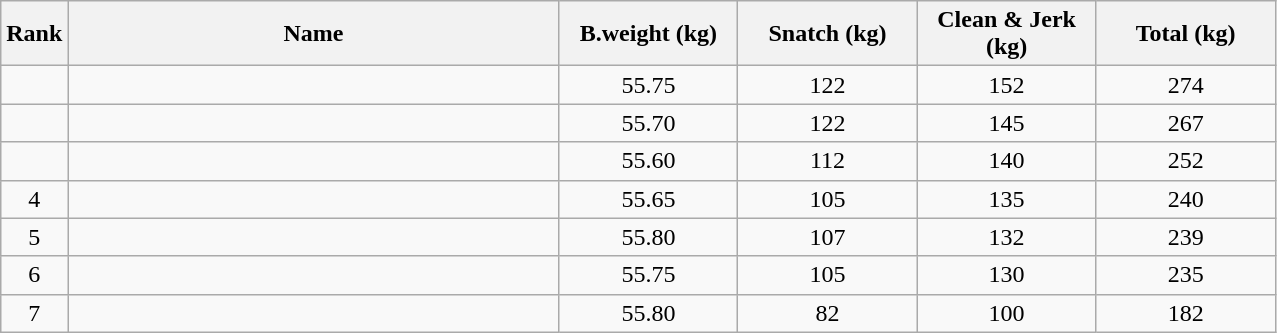<table class="wikitable" style="text-align:center;">
<tr>
<th>Rank</th>
<th style="width:20em;">Name</th>
<th style="width:7em;">B.weight (kg)</th>
<th style="width:7em;">Snatch (kg)</th>
<th style="width:7em;">Clean & Jerk (kg)</th>
<th style="width:7em;">Total (kg)</th>
</tr>
<tr>
<td></td>
<td align=left></td>
<td>55.75</td>
<td>122</td>
<td>152</td>
<td>274</td>
</tr>
<tr>
<td></td>
<td align=left></td>
<td>55.70</td>
<td>122</td>
<td>145</td>
<td>267</td>
</tr>
<tr>
<td></td>
<td align=left></td>
<td>55.60</td>
<td>112</td>
<td>140</td>
<td>252</td>
</tr>
<tr>
<td>4</td>
<td align=left></td>
<td>55.65</td>
<td>105</td>
<td>135</td>
<td>240</td>
</tr>
<tr>
<td>5</td>
<td align=left></td>
<td>55.80</td>
<td>107</td>
<td>132</td>
<td>239</td>
</tr>
<tr>
<td>6</td>
<td align=left></td>
<td>55.75</td>
<td>105</td>
<td>130</td>
<td>235</td>
</tr>
<tr>
<td>7</td>
<td align=left></td>
<td>55.80</td>
<td>82</td>
<td>100</td>
<td>182</td>
</tr>
</table>
